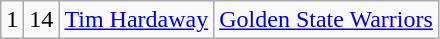<table class="wikitable">
<tr style="text-align:center;" bgcolor="">
<td>1</td>
<td>14</td>
<td><a href='#'>Tim Hardaway</a></td>
<td><a href='#'>Golden State Warriors</a></td>
</tr>
</table>
